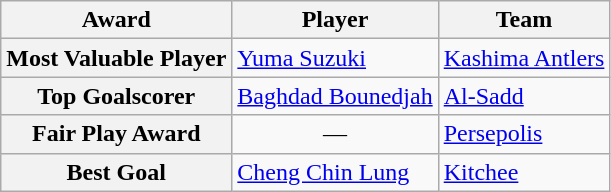<table class="wikitable" style="text-align:center">
<tr>
<th>Award</th>
<th>Player</th>
<th>Team</th>
</tr>
<tr>
<th>Most Valuable Player</th>
<td align=left> <a href='#'>Yuma Suzuki</a></td>
<td align=left> <a href='#'>Kashima Antlers</a></td>
</tr>
<tr>
<th>Top Goalscorer</th>
<td align=left> <a href='#'>Baghdad Bounedjah</a></td>
<td align=left> <a href='#'>Al-Sadd</a></td>
</tr>
<tr>
<th>Fair Play Award</th>
<td>—</td>
<td align=left> <a href='#'>Persepolis</a></td>
</tr>
<tr>
<th>Best Goal</th>
<td align=left> <a href='#'>Cheng Chin Lung</a></td>
<td align=left> <a href='#'>Kitchee</a></td>
</tr>
</table>
